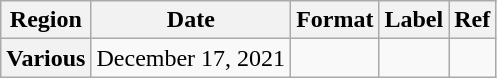<table class="wikitable plainrowheaders">
<tr>
<th>Region</th>
<th>Date</th>
<th>Format</th>
<th>Label</th>
<th>Ref</th>
</tr>
<tr>
<th scope="row">Various</th>
<td>December 17, 2021</td>
<td></td>
<td></td>
<td></td>
</tr>
</table>
